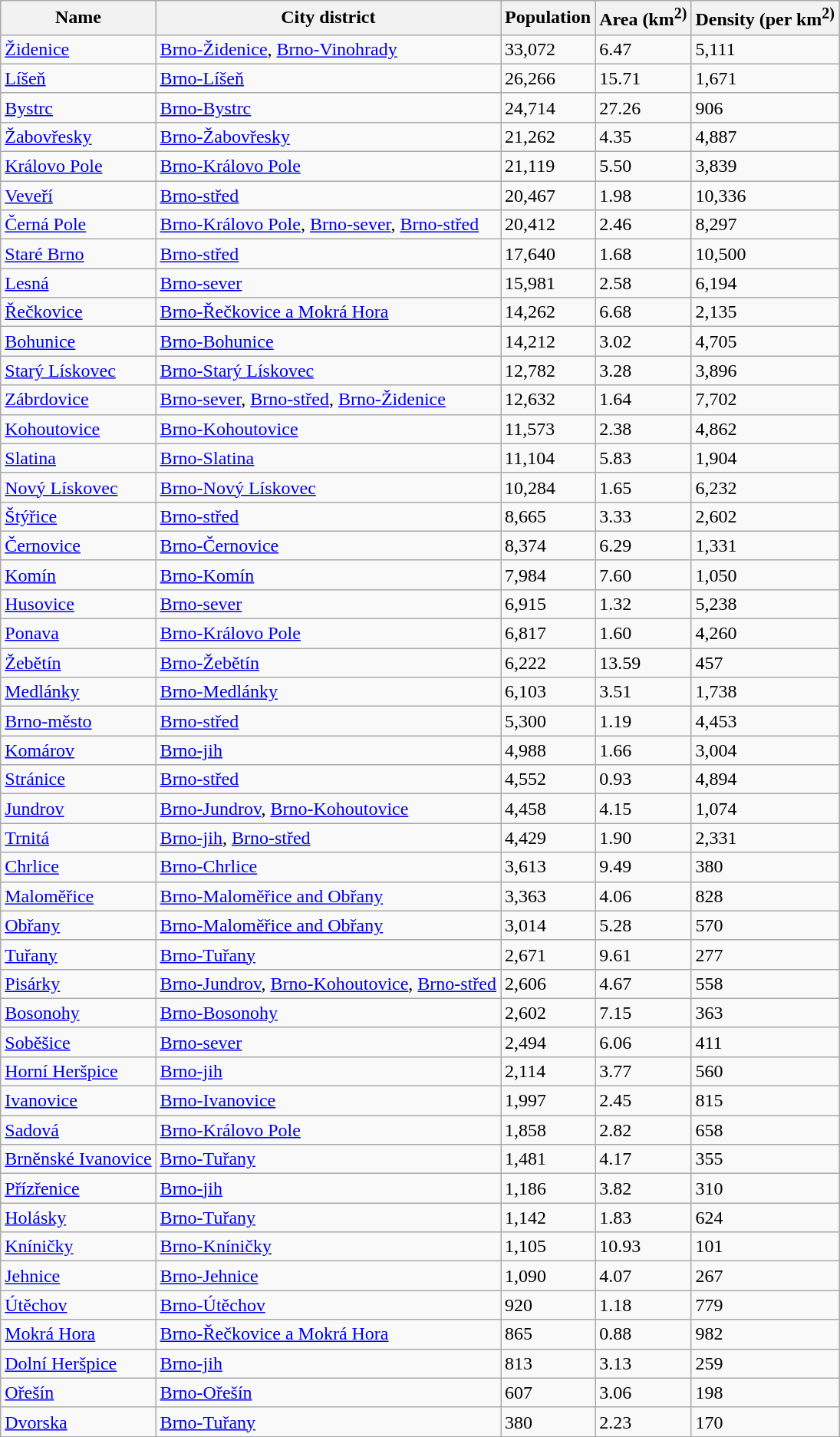<table class="wikitable sortable" style="font-size:100%;">
<tr>
<th>Name</th>
<th>City district</th>
<th>Population</th>
<th>Area (km<sup>2)</sup></th>
<th>Density (per km<sup>2)</sup></th>
</tr>
<tr>
<td><a href='#'>Židenice</a></td>
<td><a href='#'>Brno-Židenice</a>, <a href='#'>Brno-Vinohrady</a></td>
<td>33,072</td>
<td>6.47</td>
<td>5,111</td>
</tr>
<tr>
<td><a href='#'>Líšeň</a></td>
<td><a href='#'>Brno-Líšeň</a></td>
<td>26,266</td>
<td>15.71</td>
<td>1,671</td>
</tr>
<tr>
<td><a href='#'>Bystrc</a></td>
<td><a href='#'>Brno-Bystrc</a></td>
<td>24,714</td>
<td>27.26</td>
<td>906</td>
</tr>
<tr>
<td><a href='#'>Žabovřesky</a></td>
<td><a href='#'>Brno-Žabovřesky</a></td>
<td>21,262</td>
<td>4.35</td>
<td>4,887</td>
</tr>
<tr>
<td><a href='#'>Královo Pole</a></td>
<td><a href='#'>Brno-Královo Pole</a></td>
<td>21,119</td>
<td>5.50</td>
<td>3,839</td>
</tr>
<tr>
<td><a href='#'>Veveří</a></td>
<td><a href='#'>Brno-střed</a></td>
<td>20,467</td>
<td>1.98</td>
<td>10,336</td>
</tr>
<tr>
<td><a href='#'>Černá Pole</a></td>
<td><a href='#'>Brno-Královo Pole</a>, <a href='#'>Brno-sever</a>, <a href='#'>Brno-střed</a></td>
<td>20,412</td>
<td>2.46</td>
<td>8,297</td>
</tr>
<tr>
<td><a href='#'>Staré Brno</a></td>
<td><a href='#'>Brno-střed</a></td>
<td>17,640</td>
<td>1.68</td>
<td>10,500</td>
</tr>
<tr>
<td><a href='#'>Lesná</a></td>
<td><a href='#'>Brno-sever</a></td>
<td>15,981</td>
<td>2.58</td>
<td>6,194</td>
</tr>
<tr>
<td><a href='#'>Řečkovice</a></td>
<td><a href='#'>Brno-Řečkovice a Mokrá Hora</a></td>
<td>14,262</td>
<td>6.68</td>
<td>2,135</td>
</tr>
<tr>
<td><a href='#'>Bohunice</a></td>
<td><a href='#'>Brno-Bohunice</a></td>
<td>14,212</td>
<td>3.02</td>
<td>4,705</td>
</tr>
<tr>
<td><a href='#'>Starý Lískovec</a></td>
<td><a href='#'>Brno-Starý Lískovec</a></td>
<td>12,782</td>
<td>3.28</td>
<td>3,896</td>
</tr>
<tr>
<td><a href='#'>Zábrdovice</a></td>
<td><a href='#'>Brno-sever</a>, <a href='#'>Brno-střed</a>, <a href='#'>Brno-Židenice</a></td>
<td>12,632</td>
<td>1.64</td>
<td>7,702</td>
</tr>
<tr>
<td><a href='#'>Kohoutovice</a></td>
<td><a href='#'>Brno-Kohoutovice</a></td>
<td>11,573</td>
<td>2.38</td>
<td>4,862</td>
</tr>
<tr>
<td><a href='#'>Slatina</a></td>
<td><a href='#'>Brno-Slatina</a></td>
<td>11,104</td>
<td>5.83</td>
<td>1,904</td>
</tr>
<tr>
<td><a href='#'>Nový Lískovec</a></td>
<td><a href='#'>Brno-Nový Lískovec</a></td>
<td>10,284</td>
<td>1.65</td>
<td>6,232</td>
</tr>
<tr>
<td><a href='#'>Štýřice</a></td>
<td><a href='#'>Brno-střed</a></td>
<td>8,665</td>
<td>3.33</td>
<td>2,602</td>
</tr>
<tr>
<td><a href='#'>Černovice</a></td>
<td><a href='#'>Brno-Černovice</a></td>
<td>8,374</td>
<td>6.29</td>
<td>1,331</td>
</tr>
<tr>
<td><a href='#'>Komín</a></td>
<td><a href='#'>Brno-Komín</a></td>
<td>7,984</td>
<td>7.60</td>
<td>1,050</td>
</tr>
<tr>
<td><a href='#'>Husovice</a></td>
<td><a href='#'>Brno-sever</a></td>
<td>6,915</td>
<td>1.32</td>
<td>5,238</td>
</tr>
<tr>
<td><a href='#'>Ponava</a></td>
<td><a href='#'>Brno-Královo Pole</a></td>
<td>6,817</td>
<td>1.60</td>
<td>4,260</td>
</tr>
<tr>
<td><a href='#'>Žebětín</a></td>
<td><a href='#'>Brno-Žebětín</a></td>
<td>6,222</td>
<td>13.59</td>
<td>457</td>
</tr>
<tr>
<td><a href='#'>Medlánky</a></td>
<td><a href='#'>Brno-Medlánky</a></td>
<td>6,103</td>
<td>3.51</td>
<td>1,738</td>
</tr>
<tr>
<td><a href='#'>Brno-město</a></td>
<td><a href='#'>Brno-střed</a></td>
<td>5,300</td>
<td>1.19</td>
<td>4,453</td>
</tr>
<tr>
<td><a href='#'>Komárov</a></td>
<td><a href='#'>Brno-jih</a></td>
<td>4,988</td>
<td>1.66</td>
<td>3,004</td>
</tr>
<tr>
<td><a href='#'>Stránice</a></td>
<td><a href='#'>Brno-střed</a></td>
<td>4,552</td>
<td>0.93</td>
<td>4,894</td>
</tr>
<tr>
<td><a href='#'>Jundrov</a></td>
<td><a href='#'>Brno-Jundrov</a>, <a href='#'>Brno-Kohoutovice</a></td>
<td>4,458</td>
<td>4.15</td>
<td>1,074</td>
</tr>
<tr>
<td><a href='#'>Trnitá</a></td>
<td><a href='#'>Brno-jih</a>, <a href='#'>Brno-střed</a></td>
<td>4,429</td>
<td>1.90</td>
<td>2,331</td>
</tr>
<tr>
<td><a href='#'>Chrlice</a></td>
<td><a href='#'>Brno-Chrlice</a></td>
<td>3,613</td>
<td>9.49</td>
<td>380</td>
</tr>
<tr>
<td><a href='#'>Maloměřice</a></td>
<td><a href='#'>Brno-Maloměřice and Obřany</a></td>
<td>3,363</td>
<td>4.06</td>
<td>828</td>
</tr>
<tr>
<td><a href='#'>Obřany</a></td>
<td><a href='#'>Brno-Maloměřice and Obřany</a></td>
<td>3,014</td>
<td>5.28</td>
<td>570</td>
</tr>
<tr>
<td><a href='#'>Tuřany</a></td>
<td><a href='#'>Brno-Tuřany</a></td>
<td>2,671</td>
<td>9.61</td>
<td>277</td>
</tr>
<tr>
<td><a href='#'>Pisárky</a></td>
<td><a href='#'>Brno-Jundrov</a>, <a href='#'>Brno-Kohoutovice</a>, <a href='#'>Brno-střed</a></td>
<td>2,606</td>
<td>4.67</td>
<td>558</td>
</tr>
<tr>
<td><a href='#'>Bosonohy</a></td>
<td><a href='#'>Brno-Bosonohy</a></td>
<td>2,602</td>
<td>7.15</td>
<td>363</td>
</tr>
<tr>
<td><a href='#'>Soběšice</a></td>
<td><a href='#'>Brno-sever</a></td>
<td>2,494</td>
<td>6.06</td>
<td>411</td>
</tr>
<tr>
<td><a href='#'>Horní Heršpice</a></td>
<td><a href='#'>Brno-jih</a></td>
<td>2,114</td>
<td>3.77</td>
<td>560</td>
</tr>
<tr>
<td><a href='#'>Ivanovice</a></td>
<td><a href='#'>Brno-Ivanovice</a></td>
<td>1,997</td>
<td>2.45</td>
<td>815</td>
</tr>
<tr>
<td><a href='#'>Sadová</a></td>
<td><a href='#'>Brno-Královo Pole</a></td>
<td>1,858</td>
<td>2.82</td>
<td>658</td>
</tr>
<tr>
<td><a href='#'>Brněnské Ivanovice</a></td>
<td><a href='#'>Brno-Tuřany</a></td>
<td>1,481</td>
<td>4.17</td>
<td>355</td>
</tr>
<tr>
<td><a href='#'>Přízřenice</a></td>
<td><a href='#'>Brno-jih</a></td>
<td>1,186</td>
<td>3.82</td>
<td>310</td>
</tr>
<tr>
<td><a href='#'>Holásky</a></td>
<td><a href='#'>Brno-Tuřany</a></td>
<td>1,142</td>
<td>1.83</td>
<td>624</td>
</tr>
<tr>
<td><a href='#'>Kníničky</a></td>
<td><a href='#'>Brno-Kníničky</a></td>
<td>1,105</td>
<td>10.93</td>
<td>101</td>
</tr>
<tr>
<td><a href='#'>Jehnice</a></td>
<td><a href='#'>Brno-Jehnice</a></td>
<td>1,090</td>
<td>4.07</td>
<td>267</td>
</tr>
<tr>
<td><a href='#'>Útěchov</a></td>
<td><a href='#'>Brno-Útěchov</a></td>
<td>920</td>
<td>1.18</td>
<td>779</td>
</tr>
<tr>
<td><a href='#'>Mokrá Hora</a></td>
<td><a href='#'>Brno-Řečkovice a Mokrá Hora</a></td>
<td>865</td>
<td>0.88</td>
<td>982</td>
</tr>
<tr>
<td><a href='#'>Dolní Heršpice</a></td>
<td><a href='#'>Brno-jih</a></td>
<td>813</td>
<td>3.13</td>
<td>259</td>
</tr>
<tr>
<td><a href='#'>Ořešín</a></td>
<td><a href='#'>Brno-Ořešín</a></td>
<td>607</td>
<td>3.06</td>
<td>198</td>
</tr>
<tr>
<td><a href='#'>Dvorska</a></td>
<td><a href='#'>Brno-Tuřany</a></td>
<td>380</td>
<td>2.23</td>
<td>170</td>
</tr>
</table>
